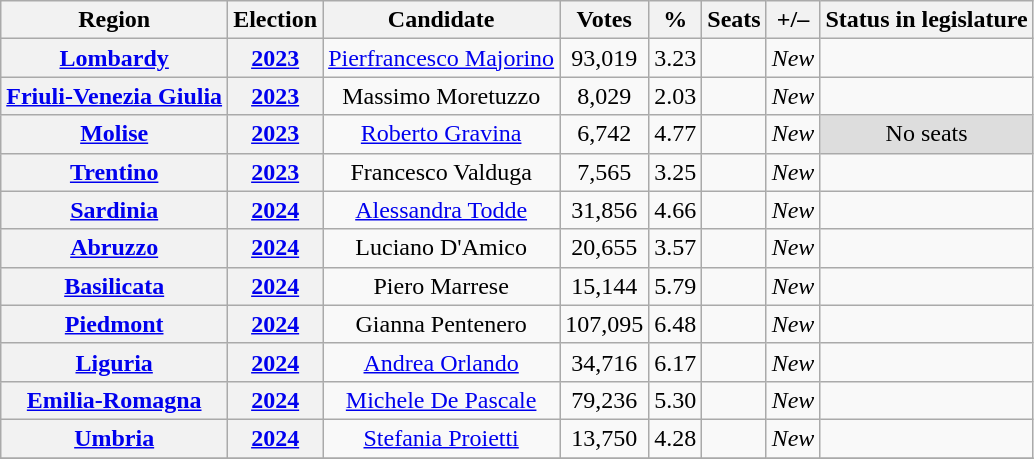<table class="wikitable" style="text-align:center">
<tr>
<th>Region</th>
<th>Election</th>
<th>Candidate</th>
<th>Votes</th>
<th>%</th>
<th>Seats</th>
<th>+/–</th>
<th>Status in legislature</th>
</tr>
<tr>
<th><a href='#'>Lombardy</a></th>
<th><a href='#'>2023</a></th>
<td><a href='#'>Pierfrancesco Majorino</a></td>
<td>93,019</td>
<td>3.23</td>
<td></td>
<td><em>New</em></td>
<td></td>
</tr>
<tr>
<th><a href='#'>Friuli-Venezia Giulia</a></th>
<th><a href='#'>2023</a></th>
<td>Massimo Moretuzzo</td>
<td>8,029</td>
<td>2.03</td>
<td></td>
<td><em>New</em></td>
<td></td>
</tr>
<tr>
<th><a href='#'>Molise</a></th>
<th><a href='#'>2023</a></th>
<td><a href='#'>Roberto Gravina</a></td>
<td>6,742</td>
<td>4.77</td>
<td></td>
<td><em>New</em></td>
<td style="background:#ddd; text-align:center">No seats</td>
</tr>
<tr>
<th><a href='#'>Trentino</a></th>
<th><a href='#'>2023</a></th>
<td>Francesco Valduga</td>
<td>7,565</td>
<td>3.25</td>
<td></td>
<td><em>New</em></td>
<td></td>
</tr>
<tr>
<th><a href='#'>Sardinia</a></th>
<th><a href='#'>2024</a></th>
<td><a href='#'>Alessandra Todde</a></td>
<td>31,856</td>
<td>4.66</td>
<td></td>
<td><em>New</em></td>
<td></td>
</tr>
<tr>
<th><a href='#'>Abruzzo</a></th>
<th><a href='#'>2024</a></th>
<td>Luciano D'Amico</td>
<td>20,655</td>
<td>3.57</td>
<td></td>
<td><em>New</em></td>
<td></td>
</tr>
<tr>
<th><a href='#'>Basilicata</a></th>
<th><a href='#'>2024</a></th>
<td>Piero Marrese</td>
<td>15,144</td>
<td>5.79</td>
<td></td>
<td><em>New</em></td>
<td></td>
</tr>
<tr>
<th><a href='#'>Piedmont</a></th>
<th><a href='#'>2024</a></th>
<td>Gianna Pentenero</td>
<td>107,095</td>
<td>6.48</td>
<td></td>
<td><em>New</em></td>
<td></td>
</tr>
<tr>
<th><a href='#'>Liguria</a></th>
<th><a href='#'>2024</a></th>
<td><a href='#'>Andrea Orlando</a></td>
<td>34,716</td>
<td>6.17</td>
<td></td>
<td><em>New</em></td>
<td></td>
</tr>
<tr>
<th><a href='#'>Emilia-Romagna</a></th>
<th><a href='#'>2024</a></th>
<td><a href='#'>Michele De Pascale</a></td>
<td>79,236</td>
<td>5.30</td>
<td></td>
<td><em>New</em></td>
<td></td>
</tr>
<tr>
<th><a href='#'>Umbria</a></th>
<th><a href='#'>2024</a></th>
<td><a href='#'>Stefania Proietti</a></td>
<td>13,750</td>
<td>4.28</td>
<td></td>
<td><em>New</em></td>
<td></td>
</tr>
<tr>
</tr>
</table>
